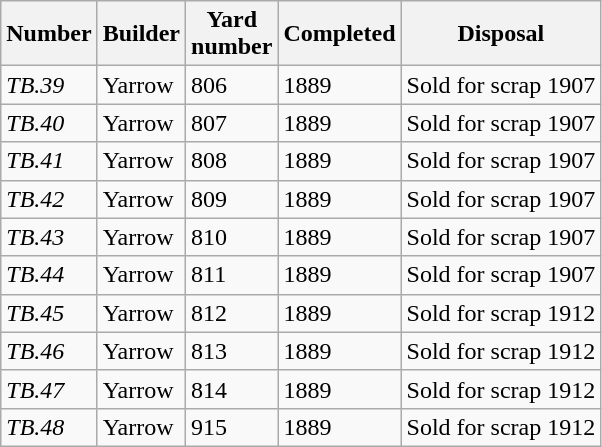<table class="wikitable">
<tr>
<th>Number</th>
<th>Builder</th>
<th>Yard<br>number</th>
<th>Completed</th>
<th>Disposal</th>
</tr>
<tr>
<td><em>TB.39</em></td>
<td>Yarrow</td>
<td>806</td>
<td>1889</td>
<td>Sold for scrap 1907</td>
</tr>
<tr>
<td><em>TB.40</em></td>
<td>Yarrow</td>
<td>807</td>
<td>1889</td>
<td>Sold for scrap 1907</td>
</tr>
<tr>
<td><em>TB.41</em></td>
<td>Yarrow</td>
<td>808</td>
<td>1889</td>
<td>Sold for scrap 1907</td>
</tr>
<tr>
<td><em>TB.42</em></td>
<td>Yarrow</td>
<td>809</td>
<td>1889</td>
<td>Sold for scrap 1907</td>
</tr>
<tr>
<td><em>TB.43</em></td>
<td>Yarrow</td>
<td>810</td>
<td>1889</td>
<td>Sold for scrap 1907</td>
</tr>
<tr>
<td><em>TB.44</em></td>
<td>Yarrow</td>
<td>811</td>
<td>1889</td>
<td>Sold for scrap 1907</td>
</tr>
<tr>
<td><em>TB.45</em></td>
<td>Yarrow</td>
<td>812</td>
<td>1889</td>
<td>Sold for scrap 1912</td>
</tr>
<tr>
<td><em>TB.46</em></td>
<td>Yarrow</td>
<td>813</td>
<td>1889</td>
<td>Sold for scrap 1912</td>
</tr>
<tr>
<td><em>TB.47</em></td>
<td>Yarrow</td>
<td>814</td>
<td>1889</td>
<td>Sold for scrap 1912</td>
</tr>
<tr>
<td><em>TB.48</em></td>
<td>Yarrow</td>
<td>915</td>
<td>1889</td>
<td>Sold for scrap 1912</td>
</tr>
</table>
